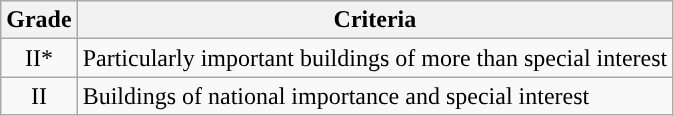<table class="wikitable">
<tr>
<th>Grade</th>
<th>Criteria</th>
</tr>
<tr>
<td align="center" >II*</td>
<td>Particularly important buildings of more than special interest</td>
</tr>
<tr>
<td align="center" >II</td>
<td>Buildings of national importance and special interest</td>
</tr>
</table>
